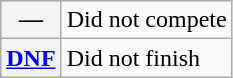<table class="wikitable">
<tr>
<th scope="row">—</th>
<td>Did not compete</td>
</tr>
<tr>
<th scope="row"><a href='#'>DNF</a></th>
<td>Did not finish</td>
</tr>
</table>
